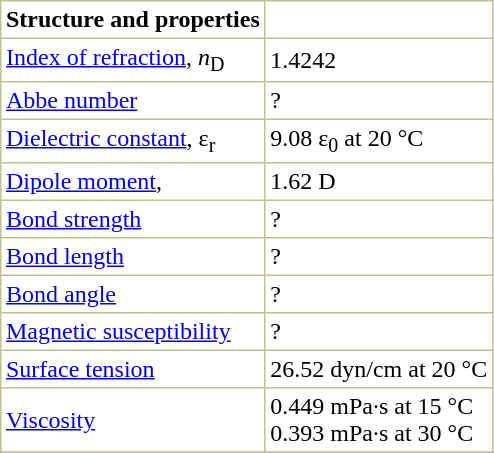<table border="1" cellspacing="0" cellpadding="3" style="margin: 0 0 0 0.5em; background: #FFFFFF; border-collapse: collapse; border-color: #C0C090;">
<tr>
<th>Structure and properties</th>
</tr>
<tr>
<td><a href='#'>Index of refraction</a>, <em>n</em><sub>D</sub></td>
<td>1.4242 </td>
</tr>
<tr>
<td><a href='#'>Abbe number</a></td>
<td>? </td>
</tr>
<tr>
<td><a href='#'>Dielectric constant</a>, ε<sub>r</sub></td>
<td>9.08 ε<sub>0</sub> at 20 °C </td>
</tr>
<tr>
<td><a href='#'>Dipole moment</a>,</td>
<td>1.62 D </td>
</tr>
<tr>
<td><a href='#'>Bond strength</a></td>
<td>? </td>
</tr>
<tr>
<td><a href='#'>Bond length</a></td>
<td>? </td>
</tr>
<tr>
<td><a href='#'>Bond angle</a></td>
<td>? </td>
</tr>
<tr>
<td><a href='#'>Magnetic susceptibility</a></td>
<td>? </td>
</tr>
<tr>
<td><a href='#'>Surface tension</a></td>
<td>26.52 dyn/cm at 20 °C</td>
</tr>
<tr>
<td><a href='#'>Viscosity</a></td>
<td>0.449 mPa·s at 15 °C<br>0.393 mPa·s at 30 °C</td>
</tr>
<tr>
</tr>
</table>
